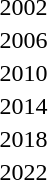<table>
<tr>
<td rowspan=2>2002</td>
<td rowspan=2></td>
<td rowspan=2></td>
<td></td>
</tr>
<tr>
<td></td>
</tr>
<tr>
<td>2006</td>
<td></td>
<td></td>
<td></td>
</tr>
<tr>
<td>2010<br></td>
<td></td>
<td></td>
<td></td>
</tr>
<tr>
<td>2014<br></td>
<td></td>
<td></td>
<td></td>
</tr>
<tr>
<td>2018<br></td>
<td></td>
<td></td>
<td></td>
</tr>
<tr>
<td>2022<br></td>
<td></td>
<td></td>
<td></td>
</tr>
</table>
